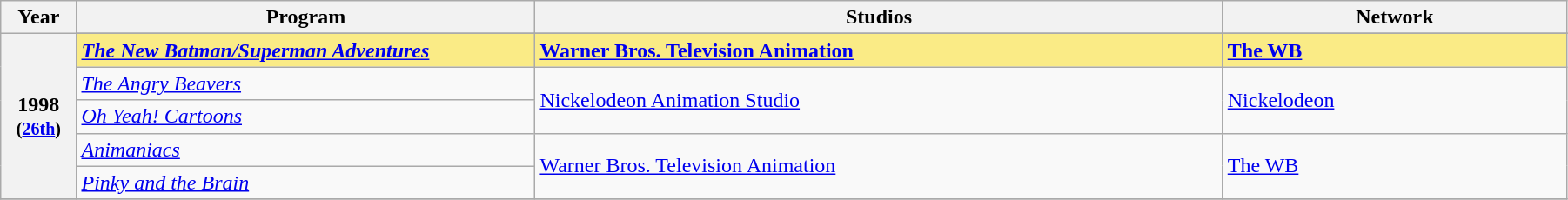<table class="wikitable" style="width:95%;">
<tr>
<th style="width:3%;">Year</th>
<th style="width:20%;">Program</th>
<th style="width:30%;">Studios</th>
<th style="width:15%;">Network</th>
</tr>
<tr>
<th rowspan="6" style="text-align:center;">1998 <br><small>(<a href='#'>26th</a>)</small><br></th>
</tr>
<tr style="background:#FAEB86">
<td><strong><em><a href='#'>The New Batman/Superman Adventures</a></em></strong></td>
<td><strong><a href='#'>Warner Bros. Television Animation</a></strong></td>
<td><strong><a href='#'>The WB</a></strong></td>
</tr>
<tr>
<td><em><a href='#'>The Angry Beavers</a></em></td>
<td rowspan="2"><a href='#'>Nickelodeon Animation Studio</a></td>
<td rowspan="2"><a href='#'>Nickelodeon</a></td>
</tr>
<tr>
<td><em><a href='#'>Oh Yeah! Cartoons</a></em></td>
</tr>
<tr>
<td><em><a href='#'>Animaniacs</a></em></td>
<td rowspan="2"><a href='#'>Warner Bros. Television Animation</a></td>
<td rowspan="2"><a href='#'>The WB</a></td>
</tr>
<tr>
<td><em><a href='#'>Pinky and the Brain</a></em></td>
</tr>
<tr>
</tr>
</table>
